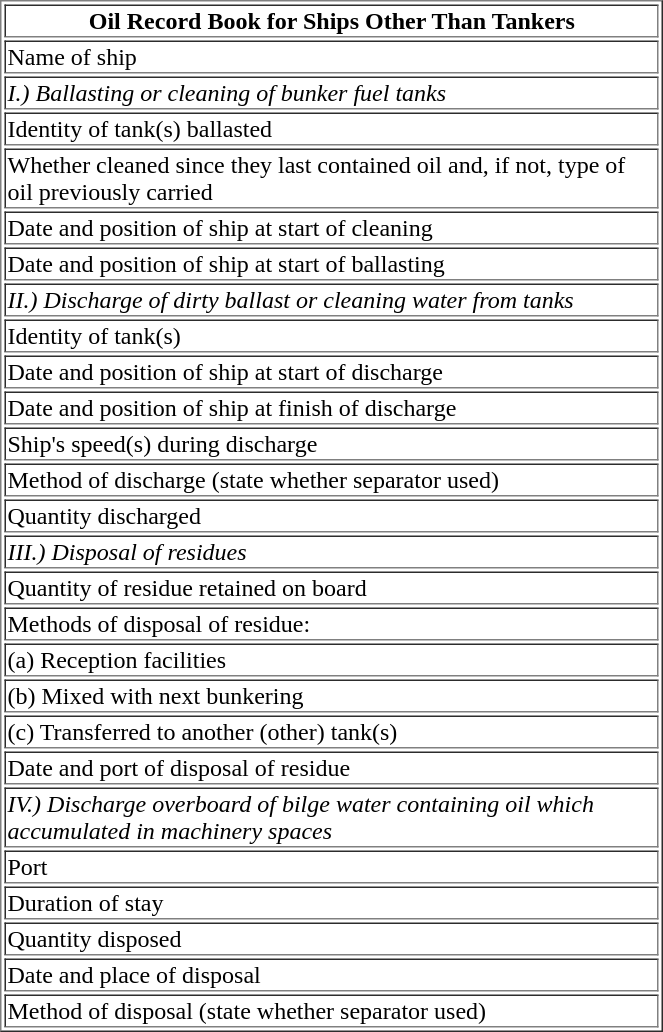<table border="1" width="35%">
<tr>
<th align="center">Oil Record Book for Ships Other Than Tankers</th>
</tr>
<tr>
<td>Name of ship</td>
</tr>
<tr>
<td><em>I.) Ballasting or cleaning of bunker fuel tanks</em></td>
</tr>
<tr>
<td>Identity of tank(s) ballasted</td>
</tr>
<tr>
<td>Whether cleaned since they last contained oil and, if not, type of oil previously carried</td>
</tr>
<tr>
<td>Date and position of ship at start of cleaning</td>
</tr>
<tr>
<td>Date and position of ship at start of ballasting</td>
</tr>
<tr>
<td><em>II.) Discharge of dirty ballast or cleaning water from tanks</em></td>
</tr>
<tr>
<td>Identity of tank(s)</td>
</tr>
<tr>
<td>Date and position of ship at start of discharge</td>
</tr>
<tr>
<td>Date and position of ship at finish of discharge</td>
</tr>
<tr>
<td>Ship's speed(s) during discharge</td>
</tr>
<tr>
<td>Method of discharge (state whether separator used)</td>
</tr>
<tr>
<td>Quantity discharged</td>
</tr>
<tr>
<td><em>III.) Disposal of residues</em></td>
</tr>
<tr>
<td>Quantity of residue retained on board</td>
</tr>
<tr>
<td>Methods of disposal of residue:</td>
</tr>
<tr>
<td>(a) Reception facilities</td>
</tr>
<tr>
<td>(b) Mixed with next bunkering</td>
</tr>
<tr>
<td>(c) Transferred to another (other) tank(s)</td>
</tr>
<tr>
<td>Date and port of disposal of residue</td>
</tr>
<tr>
<td><em>IV.) Discharge overboard of bilge water containing oil which accumulated in machinery spaces</em></td>
</tr>
<tr>
<td>Port</td>
</tr>
<tr>
<td>Duration of stay</td>
</tr>
<tr>
<td>Quantity disposed</td>
</tr>
<tr>
<td>Date and place of disposal</td>
</tr>
<tr>
<td>Method of disposal (state whether separator used)</td>
</tr>
</table>
